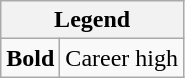<table class="wikitable mw-collapsible mw-collapsed">
<tr>
<th colspan="2">Legend</th>
</tr>
<tr>
<td><strong>Bold</strong></td>
<td>Career high</td>
</tr>
</table>
